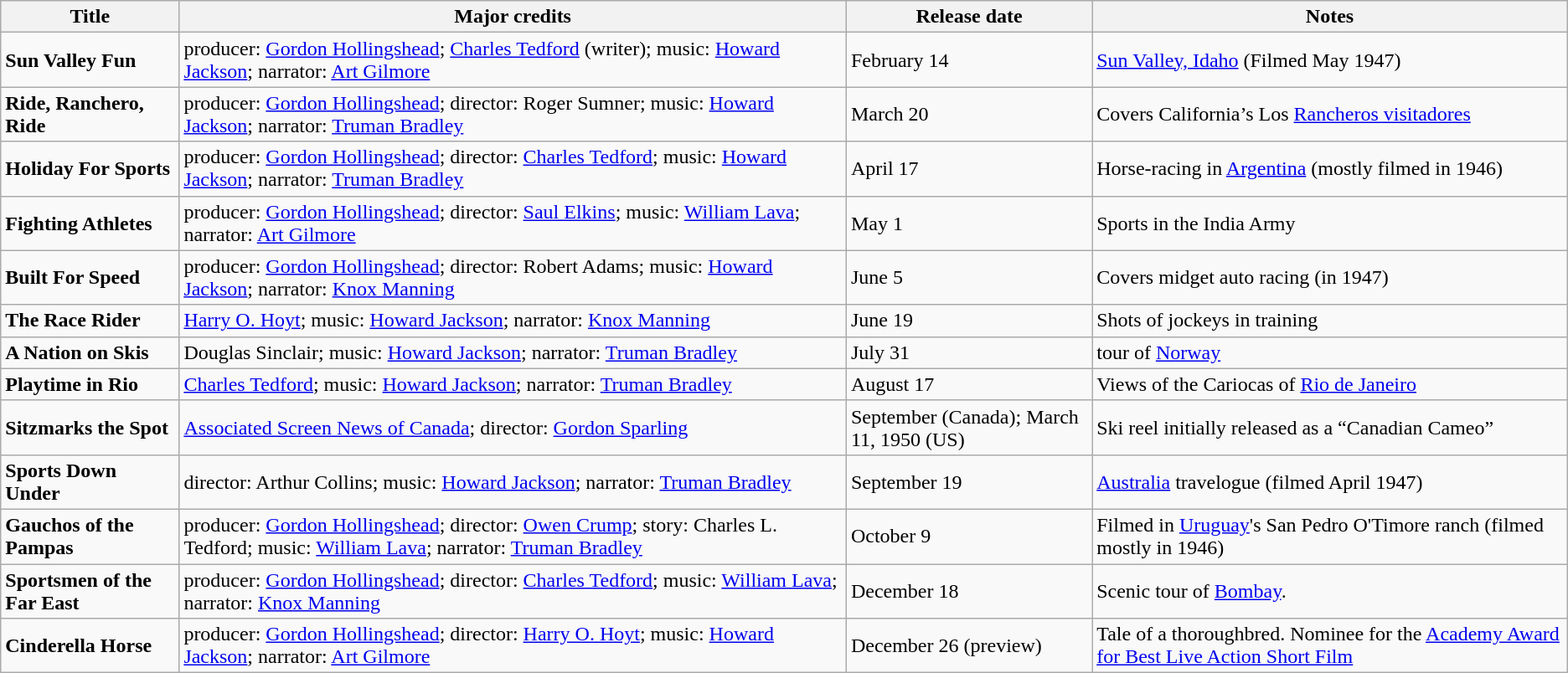<table class="wikitable sortable" border="1">
<tr>
<th>Title</th>
<th>Major credits</th>
<th>Release date</th>
<th>Notes</th>
</tr>
<tr>
<td><strong>Sun Valley Fun</strong></td>
<td>producer: <a href='#'>Gordon Hollingshead</a>; <a href='#'>Charles Tedford</a> (writer); music: <a href='#'>Howard Jackson</a>; narrator: <a href='#'>Art Gilmore</a></td>
<td>February 14</td>
<td><a href='#'>Sun Valley, Idaho</a> (Filmed May 1947)</td>
</tr>
<tr>
<td><strong>Ride, Ranchero, Ride</strong></td>
<td>producer: <a href='#'>Gordon Hollingshead</a>; director: Roger Sumner; music: <a href='#'>Howard Jackson</a>; narrator: <a href='#'>Truman Bradley</a></td>
<td>March 20</td>
<td>Covers California’s Los <a href='#'>Rancheros visitadores</a></td>
</tr>
<tr>
<td><strong>Holiday For Sports</strong></td>
<td>producer: <a href='#'>Gordon Hollingshead</a>; director: <a href='#'>Charles Tedford</a>; music: <a href='#'>Howard Jackson</a>; narrator: <a href='#'>Truman Bradley</a></td>
<td>April 17</td>
<td>Horse-racing in <a href='#'>Argentina</a> (mostly filmed in 1946)</td>
</tr>
<tr>
<td><strong>Fighting Athletes</strong></td>
<td>producer: <a href='#'>Gordon Hollingshead</a>; director: <a href='#'>Saul Elkins</a>; music: <a href='#'>William Lava</a>; narrator: <a href='#'>Art Gilmore</a></td>
<td>May 1</td>
<td>Sports in the India Army</td>
</tr>
<tr>
<td><strong>Built For Speed</strong></td>
<td>producer: <a href='#'>Gordon Hollingshead</a>; director: Robert Adams; music: <a href='#'>Howard Jackson</a>; narrator: <a href='#'>Knox Manning</a></td>
<td>June 5</td>
<td>Covers midget auto racing (in 1947)</td>
</tr>
<tr>
<td><strong>The Race Rider</strong></td>
<td><a href='#'>Harry O. Hoyt</a>; music: <a href='#'>Howard Jackson</a>; narrator: <a href='#'>Knox Manning</a></td>
<td>June 19</td>
<td>Shots of jockeys in training</td>
</tr>
<tr>
<td><strong>A Nation on Skis</strong></td>
<td>Douglas Sinclair; music: <a href='#'>Howard Jackson</a>; narrator: <a href='#'>Truman Bradley</a></td>
<td>July 31</td>
<td>tour of <a href='#'>Norway</a></td>
</tr>
<tr>
<td><strong>Playtime in Rio</strong></td>
<td><a href='#'>Charles Tedford</a>; music: <a href='#'>Howard Jackson</a>; narrator: <a href='#'>Truman Bradley</a></td>
<td>August 17</td>
<td>Views of the Cariocas of <a href='#'>Rio de Janeiro</a></td>
</tr>
<tr>
<td><strong>Sitzmarks the Spot</strong></td>
<td><a href='#'>Associated Screen News of Canada</a>; director: <a href='#'>Gordon Sparling</a></td>
<td>September (Canada); March 11, 1950 (US)</td>
<td>Ski reel initially released as a “Canadian Cameo”</td>
</tr>
<tr>
<td><strong>Sports Down Under</strong></td>
<td>director: Arthur Collins; music: <a href='#'>Howard Jackson</a>; narrator: <a href='#'>Truman Bradley</a></td>
<td>September 19</td>
<td><a href='#'>Australia</a> travelogue (filmed April 1947)</td>
</tr>
<tr>
<td><strong>Gauchos of the Pampas</strong></td>
<td>producer: <a href='#'>Gordon Hollingshead</a>; director: <a href='#'>Owen Crump</a>; story: Charles L. Tedford; music: <a href='#'>William Lava</a>; narrator: <a href='#'>Truman Bradley</a></td>
<td>October 9</td>
<td>Filmed in <a href='#'>Uruguay</a>'s San Pedro O'Timore ranch (filmed mostly in 1946)</td>
</tr>
<tr>
<td><strong>Sportsmen of the Far East</strong></td>
<td>producer: <a href='#'>Gordon Hollingshead</a>; director: <a href='#'>Charles Tedford</a>; music: <a href='#'>William Lava</a>; narrator: <a href='#'>Knox Manning</a></td>
<td>December 18</td>
<td>Scenic tour of <a href='#'>Bombay</a>.</td>
</tr>
<tr>
<td><strong>Cinderella Horse</strong></td>
<td>producer: <a href='#'>Gordon Hollingshead</a>; director: <a href='#'>Harry O. Hoyt</a>; music: <a href='#'>Howard Jackson</a>; narrator: <a href='#'>Art Gilmore</a></td>
<td>December 26 (preview)</td>
<td>Tale of a thoroughbred. Nominee for the <a href='#'>Academy Award for Best Live Action Short Film</a></td>
</tr>
</table>
